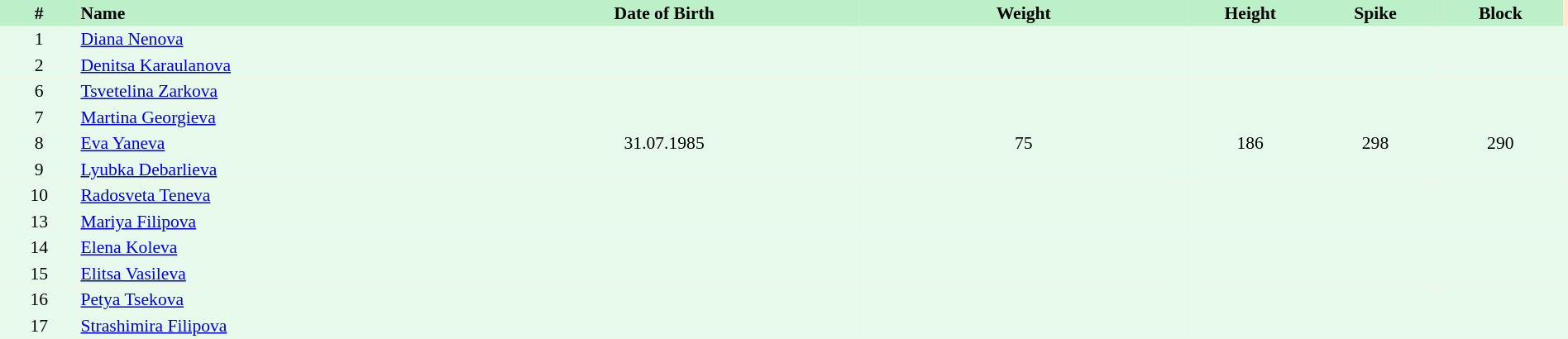<table border=0 cellpadding=2 cellspacing=0  |- bgcolor=#FFECCE style="text-align:center; font-size:90%;" width=100%>
<tr bgcolor=#BBF0C9>
<th width=5%>#</th>
<th width=25% align=left>Name</th>
<th width=25%>Date of Birth</th>
<th width=21%>Weight</th>
<th width=8%>Height</th>
<th width=8%>Spike</th>
<th width=8%>Block</th>
</tr>
<tr bgcolor=#E7FAEC>
<td>1</td>
<td align=left><a href='#'>Diana Nenova</a></td>
<td></td>
<td></td>
<td></td>
<td></td>
<td></td>
<td></td>
</tr>
<tr bgcolor=#E7FAEC>
<td>2</td>
<td align=left><a href='#'>Denitsa Karaulanova</a></td>
<td></td>
<td></td>
<td></td>
<td></td>
<td></td>
<td></td>
</tr>
<tr bgcolor=#E7FAEC>
<td>6</td>
<td align=left><a href='#'>Tsvetelina Zarkova</a></td>
<td></td>
<td></td>
<td></td>
<td></td>
<td></td>
<td></td>
</tr>
<tr bgcolor=#E7FAEC>
<td>7</td>
<td align=left><a href='#'>Martina Georgieva</a></td>
<td></td>
<td></td>
<td></td>
<td></td>
<td></td>
<td></td>
</tr>
<tr bgcolor=#E7FAEC>
<td>8</td>
<td align=left><a href='#'>Eva Yaneva</a></td>
<td>31.07.1985</td>
<td>75</td>
<td>186</td>
<td>298</td>
<td>290</td>
<td></td>
</tr>
<tr bgcolor=#E7FAEC>
<td>9</td>
<td align=left><a href='#'>Lyubka Debarlieva</a></td>
<td></td>
<td></td>
<td></td>
<td></td>
<td></td>
<td></td>
</tr>
<tr bgcolor=#E7FAEC>
<td>10</td>
<td align=left><a href='#'>Radosveta Teneva</a></td>
<td></td>
<td></td>
<td></td>
<td></td>
<td></td>
<td></td>
</tr>
<tr bgcolor=#E7FAEC>
<td>13</td>
<td align=left><a href='#'>Mariya Filipova</a></td>
<td></td>
<td></td>
<td></td>
<td></td>
<td></td>
<td></td>
</tr>
<tr bgcolor=#E7FAEC>
<td>14</td>
<td align=left><a href='#'>Elena Koleva</a></td>
<td></td>
<td></td>
<td></td>
<td></td>
<td></td>
<td></td>
</tr>
<tr bgcolor=#E7FAEC>
<td>15</td>
<td align=left><a href='#'>Elitsa Vasileva</a></td>
<td></td>
<td></td>
<td></td>
<td></td>
<td></td>
<td></td>
</tr>
<tr bgcolor=#E7FAEC>
<td>16</td>
<td align=left><a href='#'>Petya Tsekova</a></td>
<td></td>
<td></td>
<td></td>
<td></td>
<td></td>
<td></td>
</tr>
<tr bgcolor=#E7FAEC>
<td>17</td>
<td align=left><a href='#'>Strashimira Filipova</a></td>
<td></td>
<td></td>
<td></td>
<td></td>
<td></td>
<td></td>
</tr>
</table>
